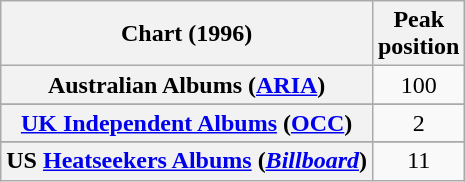<table class="wikitable sortable plainrowheaders" style="text-align:center">
<tr>
<th scope="col">Chart (1996)</th>
<th scope="col">Peak<br>position</th>
</tr>
<tr>
<th scope="row">Australian Albums (<a href='#'>ARIA</a>)</th>
<td>100</td>
</tr>
<tr>
</tr>
<tr>
</tr>
<tr>
</tr>
<tr>
<th scope="row"><a href='#'>UK Independent Albums</a> (<a href='#'>OCC</a>)</th>
<td>2</td>
</tr>
<tr>
</tr>
<tr>
<th scope="row">US <a href='#'>Heatseekers Albums</a> (<em><a href='#'>Billboard</a></em>)</th>
<td>11</td>
</tr>
</table>
